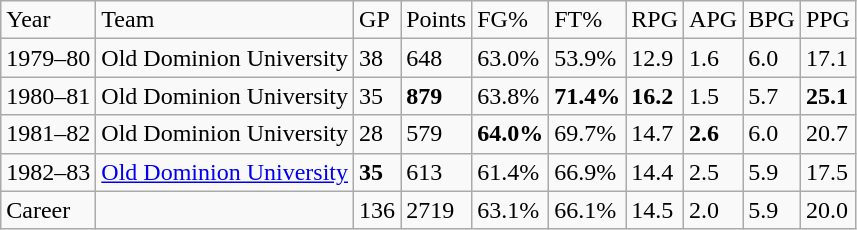<table class="wikitable">
<tr>
<td>Year</td>
<td>Team</td>
<td>GP</td>
<td>Points</td>
<td>FG%</td>
<td>FT%</td>
<td>RPG</td>
<td>APG</td>
<td>BPG</td>
<td>PPG</td>
</tr>
<tr>
<td>1979–80</td>
<td>Old Dominion University</td>
<td>38</td>
<td>648</td>
<td>63.0%</td>
<td>53.9%</td>
<td>12.9</td>
<td>1.6</td>
<td>6.0</td>
<td>17.1</td>
</tr>
<tr>
<td>1980–81</td>
<td>Old Dominion University</td>
<td>35</td>
<td><strong>879</strong></td>
<td>63.8%</td>
<td><strong>71.4%</strong></td>
<td><strong>16.2</strong></td>
<td>1.5</td>
<td>5.7</td>
<td><strong>25.1</strong></td>
</tr>
<tr>
<td>1981–82</td>
<td>Old Dominion University</td>
<td>28</td>
<td>579</td>
<td><strong>64.0%</strong></td>
<td>69.7%</td>
<td>14.7</td>
<td><strong>2.6</strong></td>
<td>6.0</td>
<td>20.7</td>
</tr>
<tr>
<td>1982–83</td>
<td><a href='#'>Old Dominion University</a></td>
<td><strong>35</strong></td>
<td>613</td>
<td>61.4%</td>
<td>66.9%</td>
<td>14.4</td>
<td>2.5</td>
<td>5.9</td>
<td>17.5</td>
</tr>
<tr>
<td>Career</td>
<td></td>
<td>136</td>
<td>2719</td>
<td>63.1%</td>
<td>66.1%</td>
<td>14.5</td>
<td>2.0</td>
<td>5.9</td>
<td>20.0</td>
</tr>
</table>
